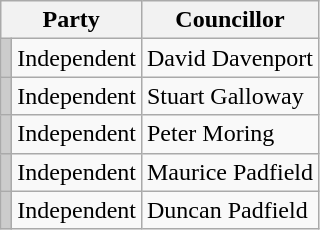<table class="wikitable">
<tr>
<th colspan="2">Party</th>
<th>Councillor</th>
</tr>
<tr>
<td style="background-color: #CCCCCC"></td>
<td>Independent</td>
<td>David Davenport</td>
</tr>
<tr>
<td style="background-color: #CCCCCC"></td>
<td>Independent</td>
<td>Stuart Galloway</td>
</tr>
<tr>
<td style="background-color: #CCCCCC"></td>
<td>Independent</td>
<td>Peter Moring</td>
</tr>
<tr>
<td style="background-color: #CCCCCC"></td>
<td>Independent</td>
<td>Maurice Padfield</td>
</tr>
<tr>
<td style="background-color: #CCCCCC"></td>
<td>Independent</td>
<td>Duncan Padfield</td>
</tr>
</table>
